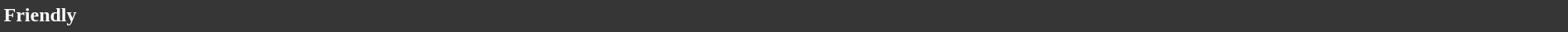<table style="width: 100%; background:#363636; color:white;">
<tr>
<td><strong>Friendly</strong></td>
</tr>
<tr>
</tr>
</table>
